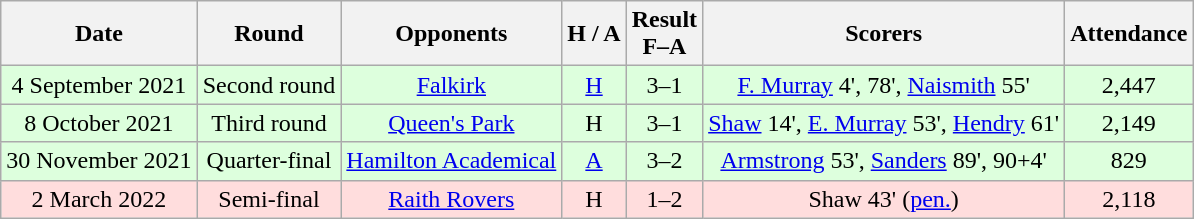<table class="wikitable" style="text-align:center">
<tr>
<th>Date</th>
<th>Round</th>
<th>Opponents</th>
<th>H / A</th>
<th>Result<br>F–A</th>
<th>Scorers</th>
<th>Attendance</th>
</tr>
<tr bgcolor=#ddffdd>
<td>4 September 2021</td>
<td>Second round</td>
<td><a href='#'>Falkirk</a></td>
<td><a href='#'>H</a></td>
<td>3–1</td>
<td><a href='#'>F. Murray</a> 4', 78', <a href='#'>Naismith</a> 55'</td>
<td>2,447</td>
</tr>
<tr bgcolor=#ddffdd>
<td>8 October 2021</td>
<td>Third round</td>
<td><a href='#'>Queen's Park</a></td>
<td>H</td>
<td>3–1</td>
<td><a href='#'>Shaw</a> 14', <a href='#'>E. Murray</a> 53', <a href='#'>Hendry</a> 61'</td>
<td>2,149</td>
</tr>
<tr bgcolor=#ddffdd>
<td>30 November 2021</td>
<td>Quarter-final</td>
<td><a href='#'>Hamilton Academical</a></td>
<td><a href='#'>A</a></td>
<td>3–2</td>
<td><a href='#'>Armstrong</a> 53', <a href='#'>Sanders</a> 89', 90+4'</td>
<td>829</td>
</tr>
<tr bgcolor=#ffdddd>
<td>2 March 2022</td>
<td>Semi-final</td>
<td><a href='#'>Raith Rovers</a></td>
<td>H</td>
<td>1–2</td>
<td>Shaw 43' (<a href='#'>pen.</a>)</td>
<td>2,118</td>
</tr>
</table>
